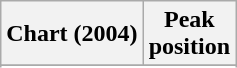<table class="wikitable sortable plainrowheaders">
<tr>
<th>Chart (2004)</th>
<th>Peak<br>position</th>
</tr>
<tr>
</tr>
<tr>
</tr>
</table>
